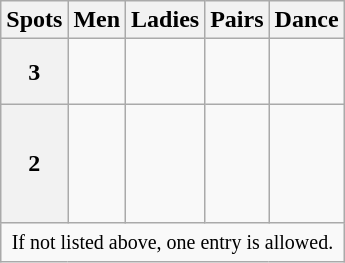<table class="wikitable">
<tr>
<th>Spots</th>
<th>Men</th>
<th>Ladies</th>
<th>Pairs</th>
<th>Dance</th>
</tr>
<tr>
<th>3</th>
<td valign="top"> <br>  <br> </td>
<td valign="top"> <br>  <br> </td>
<td valign="top"></td>
<td valign="top"> <br>  <br> </td>
</tr>
<tr>
<th>2</th>
<td valign="top"> <br>  <br>  <br>  <br> </td>
<td valign="top"> <br>  <br> </td>
<td valign="top"> <br>  <br>  <br>  <br> </td>
<td valign="top"> <br> </td>
</tr>
<tr>
<td colspan=5 align=center><small> If not listed above, one entry is allowed. </small></td>
</tr>
</table>
